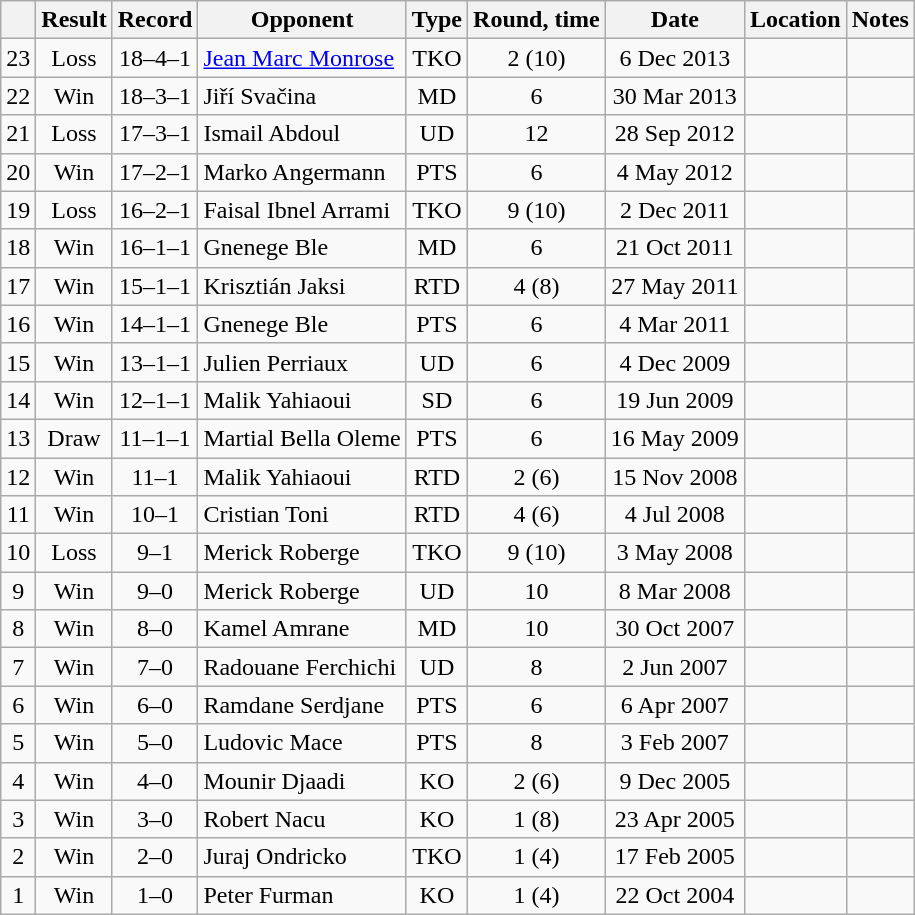<table class="wikitable" style="text-align:center">
<tr>
<th></th>
<th>Result</th>
<th>Record</th>
<th>Opponent</th>
<th>Type</th>
<th>Round, time</th>
<th>Date</th>
<th>Location</th>
<th>Notes</th>
</tr>
<tr>
<td>23</td>
<td>Loss</td>
<td>18–4–1</td>
<td style="text-align:left;"><a href='#'>Jean Marc Monrose</a></td>
<td>TKO</td>
<td>2 (10)</td>
<td>6 Dec 2013</td>
<td style="text-align:left;"></td>
<td style="text-align:left;"></td>
</tr>
<tr>
<td>22</td>
<td>Win</td>
<td>18–3–1</td>
<td style="text-align:left;">Jiří Svačina</td>
<td>MD</td>
<td>6</td>
<td>30 Mar 2013</td>
<td style="text-align:left;"></td>
<td></td>
</tr>
<tr>
<td>21</td>
<td>Loss</td>
<td>17–3–1</td>
<td style="text-align:left;">Ismail Abdoul</td>
<td>UD</td>
<td>12</td>
<td>28 Sep 2012</td>
<td style="text-align:left;"></td>
<td style="text-align:left;"></td>
</tr>
<tr>
<td>20</td>
<td>Win</td>
<td>17–2–1</td>
<td style="text-align:left;">Marko Angermann</td>
<td>PTS</td>
<td>6</td>
<td>4 May 2012</td>
<td style="text-align:left;"></td>
<td></td>
</tr>
<tr>
<td>19</td>
<td>Loss</td>
<td>16–2–1</td>
<td style="text-align:left;">Faisal Ibnel Arrami</td>
<td>TKO</td>
<td>9 (10)</td>
<td>2 Dec 2011</td>
<td style="text-align:left;"></td>
<td style="text-align:left;"></td>
</tr>
<tr>
<td>18</td>
<td>Win</td>
<td>16–1–1</td>
<td style="text-align:left;">Gnenege Ble</td>
<td>MD</td>
<td>6</td>
<td>21 Oct 2011</td>
<td style="text-align:left;"></td>
<td></td>
</tr>
<tr>
<td>17</td>
<td>Win</td>
<td>15–1–1</td>
<td style="text-align:left;">Krisztián Jaksi</td>
<td>RTD</td>
<td>4 (8)</td>
<td>27 May 2011</td>
<td style="text-align:left;"></td>
<td></td>
</tr>
<tr>
<td>16</td>
<td>Win</td>
<td>14–1–1</td>
<td style="text-align:left;">Gnenege Ble</td>
<td>PTS</td>
<td>6</td>
<td>4 Mar 2011</td>
<td style="text-align:left;"></td>
<td></td>
</tr>
<tr>
<td>15</td>
<td>Win</td>
<td>13–1–1</td>
<td style="text-align:left;">Julien Perriaux</td>
<td>UD</td>
<td>6</td>
<td>4 Dec 2009</td>
<td style="text-align:left;"></td>
<td></td>
</tr>
<tr>
<td>14</td>
<td>Win</td>
<td>12–1–1</td>
<td style="text-align:left;">Malik Yahiaoui</td>
<td>SD</td>
<td>6</td>
<td>19 Jun 2009</td>
<td style="text-align:left;"></td>
<td></td>
</tr>
<tr>
<td>13</td>
<td>Draw</td>
<td>11–1–1</td>
<td style="text-align:left;">Martial Bella Oleme</td>
<td>PTS</td>
<td>6</td>
<td>16 May 2009</td>
<td style="text-align:left;"></td>
<td></td>
</tr>
<tr>
<td>12</td>
<td>Win</td>
<td>11–1</td>
<td style="text-align:left;">Malik Yahiaoui</td>
<td>RTD</td>
<td>2 (6)</td>
<td>15 Nov 2008</td>
<td style="text-align:left;"></td>
<td></td>
</tr>
<tr>
<td>11</td>
<td>Win</td>
<td>10–1</td>
<td style="text-align:left;">Cristian Toni</td>
<td>RTD</td>
<td>4 (6)</td>
<td>4 Jul 2008</td>
<td style="text-align:left;"></td>
<td></td>
</tr>
<tr>
<td>10</td>
<td>Loss</td>
<td>9–1</td>
<td style="text-align:left;">Merick Roberge</td>
<td>TKO</td>
<td>9 (10)</td>
<td>3 May 2008</td>
<td style="text-align:left;"></td>
<td style="text-align:left;"></td>
</tr>
<tr>
<td>9</td>
<td>Win</td>
<td>9–0</td>
<td style="text-align:left;">Merick Roberge</td>
<td>UD</td>
<td>10</td>
<td>8 Mar 2008</td>
<td style="text-align:left;"></td>
<td style="text-align:left;"></td>
</tr>
<tr>
<td>8</td>
<td>Win</td>
<td>8–0</td>
<td style="text-align:left;">Kamel Amrane</td>
<td>MD</td>
<td>10</td>
<td>30 Oct 2007</td>
<td style="text-align:left;"></td>
<td style="text-align:left;"></td>
</tr>
<tr>
<td>7</td>
<td>Win</td>
<td>7–0</td>
<td style="text-align:left;">Radouane Ferchichi</td>
<td>UD</td>
<td>8</td>
<td>2 Jun 2007</td>
<td style="text-align:left;"></td>
<td></td>
</tr>
<tr>
<td>6</td>
<td>Win</td>
<td>6–0</td>
<td style="text-align:left;">Ramdane Serdjane</td>
<td>PTS</td>
<td>6</td>
<td>6 Apr 2007</td>
<td style="text-align:left;"></td>
<td></td>
</tr>
<tr>
<td>5</td>
<td>Win</td>
<td>5–0</td>
<td style="text-align:left;">Ludovic Mace</td>
<td>PTS</td>
<td>8</td>
<td>3 Feb 2007</td>
<td style="text-align:left;"></td>
<td style="text-align:left;"></td>
</tr>
<tr>
<td>4</td>
<td>Win</td>
<td>4–0</td>
<td style="text-align:left;">Mounir Djaadi</td>
<td>KO</td>
<td>2 (6)</td>
<td>9 Dec 2005</td>
<td style="text-align:left;"></td>
<td></td>
</tr>
<tr>
<td>3</td>
<td>Win</td>
<td>3–0</td>
<td style="text-align:left;">Robert Nacu</td>
<td>KO</td>
<td>1 (8)</td>
<td>23 Apr 2005</td>
<td style="text-align:left;"></td>
<td></td>
</tr>
<tr>
<td>2</td>
<td>Win</td>
<td>2–0</td>
<td style="text-align:left;">Juraj Ondricko</td>
<td>TKO</td>
<td>1 (4)</td>
<td>17 Feb 2005</td>
<td style="text-align:left;"></td>
<td></td>
</tr>
<tr>
<td>1</td>
<td>Win</td>
<td>1–0</td>
<td style="text-align:left;">Peter Furman</td>
<td>KO</td>
<td>1 (4)</td>
<td>22 Oct 2004</td>
<td style="text-align:left;"></td>
<td></td>
</tr>
</table>
